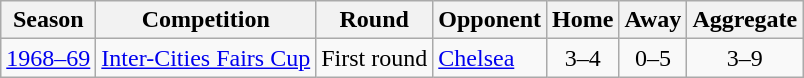<table class="wikitable">
<tr>
<th>Season</th>
<th>Competition</th>
<th>Round</th>
<th>Opponent</th>
<th>Home</th>
<th>Away</th>
<th>Aggregate</th>
</tr>
<tr>
<td><a href='#'>1968–69</a></td>
<td><a href='#'>Inter-Cities Fairs Cup</a></td>
<td>First round</td>
<td> <a href='#'>Chelsea</a></td>
<td align="center">3–4</td>
<td align="center">0–5</td>
<td align="center">3–9</td>
</tr>
</table>
